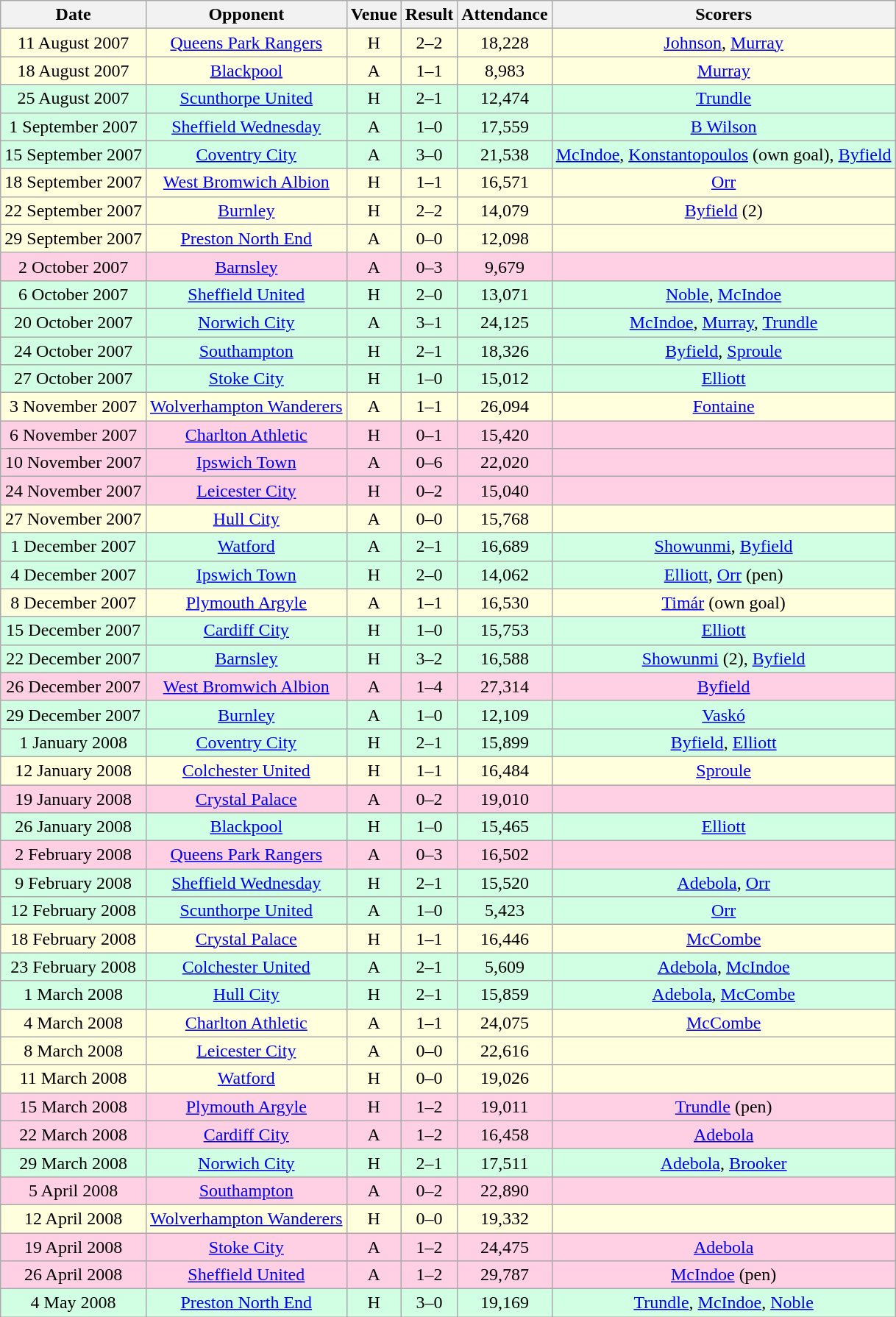<table class="wikitable sortable" style="font-size:100%; text-align:center">
<tr>
<th>Date</th>
<th>Opponent</th>
<th>Venue</th>
<th>Result</th>
<th>Attendance</th>
<th>Scorers</th>
</tr>
<tr style="background-color: #ffffdd;">
<td>11 August 2007</td>
<td><a href='#'>Queens Park Rangers</a></td>
<td>H</td>
<td>2–2</td>
<td>18,228</td>
<td><a href='#'>Johnson</a>, <a href='#'>Murray</a></td>
</tr>
<tr style="background-color: #ffffdd;">
<td>18 August 2007</td>
<td><a href='#'>Blackpool</a></td>
<td>A</td>
<td>1–1</td>
<td>8,983</td>
<td><a href='#'>Murray</a></td>
</tr>
<tr style="background-color: #d0ffe3;">
<td>25 August 2007</td>
<td><a href='#'>Scunthorpe United</a></td>
<td>H</td>
<td>2–1</td>
<td>12,474</td>
<td><a href='#'>Trundle</a></td>
</tr>
<tr style="background-color: #d0ffe3;">
<td>1 September 2007</td>
<td><a href='#'>Sheffield Wednesday</a></td>
<td>A</td>
<td>1–0</td>
<td>17,559</td>
<td><a href='#'>B Wilson</a></td>
</tr>
<tr style="background-color: #d0ffe3;">
<td>15 September 2007</td>
<td><a href='#'>Coventry City</a></td>
<td>A</td>
<td>3–0</td>
<td>21,538</td>
<td><a href='#'>McIndoe</a>, <a href='#'>Konstantopoulos</a> (own goal), <a href='#'>Byfield</a></td>
</tr>
<tr style="background-color: #ffffdd;">
<td>18 September 2007</td>
<td><a href='#'>West Bromwich Albion</a></td>
<td>H</td>
<td>1–1</td>
<td>16,571</td>
<td><a href='#'>Orr</a></td>
</tr>
<tr style="background-color: #ffffdd;">
<td>22 September 2007</td>
<td><a href='#'>Burnley</a></td>
<td>H</td>
<td>2–2</td>
<td>14,079</td>
<td><a href='#'>Byfield</a> (2)</td>
</tr>
<tr style="background-color: #ffffdd;">
<td>29 September 2007</td>
<td><a href='#'>Preston North End</a></td>
<td>A</td>
<td>0–0</td>
<td>12,098</td>
<td></td>
</tr>
<tr style="background-color: #ffd0e3;">
<td>2 October 2007</td>
<td><a href='#'>Barnsley</a></td>
<td>A</td>
<td>0–3</td>
<td>9,679</td>
<td></td>
</tr>
<tr style="background-color: #d0ffe3;">
<td>6 October 2007</td>
<td><a href='#'>Sheffield United</a></td>
<td>H</td>
<td>2–0</td>
<td>13,071</td>
<td><a href='#'>Noble</a>, <a href='#'>McIndoe</a></td>
</tr>
<tr style="background-color: #d0ffe3;">
<td>20 October 2007</td>
<td><a href='#'>Norwich City</a></td>
<td>A</td>
<td>3–1</td>
<td>24,125</td>
<td><a href='#'>McIndoe</a>, <a href='#'>Murray</a>, <a href='#'>Trundle</a></td>
</tr>
<tr style="background-color: #d0ffe3;">
<td>24 October 2007</td>
<td><a href='#'>Southampton</a></td>
<td>H</td>
<td>2–1</td>
<td>18,326</td>
<td><a href='#'>Byfield</a>, <a href='#'>Sproule</a></td>
</tr>
<tr style="background-color: #d0ffe3;">
<td>27 October 2007</td>
<td><a href='#'>Stoke City</a></td>
<td>H</td>
<td>1–0</td>
<td>15,012</td>
<td><a href='#'>Elliott</a></td>
</tr>
<tr style="background-color: #ffffdd;">
<td>3 November 2007</td>
<td><a href='#'>Wolverhampton Wanderers</a></td>
<td>A</td>
<td>1–1</td>
<td>26,094</td>
<td><a href='#'>Fontaine</a></td>
</tr>
<tr style="background-color: #ffd0e3;">
<td>6 November 2007</td>
<td><a href='#'>Charlton Athletic</a></td>
<td>H</td>
<td>0–1</td>
<td>15,420</td>
<td></td>
</tr>
<tr style="background-color: #ffd0e3;">
<td>10 November 2007</td>
<td><a href='#'>Ipswich Town</a></td>
<td>A</td>
<td>0–6</td>
<td>22,020</td>
<td></td>
</tr>
<tr style="background-color: #ffd0e3;">
<td>24 November 2007</td>
<td><a href='#'>Leicester City</a></td>
<td>H</td>
<td>0–2</td>
<td>15,040</td>
<td></td>
</tr>
<tr style="background-color: #ffffdd;">
<td>27 November 2007</td>
<td><a href='#'>Hull City</a></td>
<td>A</td>
<td>0–0</td>
<td>15,768</td>
<td></td>
</tr>
<tr style="background-color: #d0ffe3;">
<td>1 December 2007</td>
<td><a href='#'>Watford</a></td>
<td>A</td>
<td>2–1</td>
<td>16,689</td>
<td><a href='#'>Showunmi</a>, <a href='#'>Byfield</a></td>
</tr>
<tr style="background-color: #d0ffe3;">
<td>4 December 2007</td>
<td><a href='#'>Ipswich Town</a></td>
<td>H</td>
<td>2–0</td>
<td>14,062</td>
<td><a href='#'>Elliott</a>, <a href='#'>Orr</a> (pen)</td>
</tr>
<tr style="background-color: #ffffdd;">
<td>8 December 2007</td>
<td><a href='#'>Plymouth Argyle</a></td>
<td>A</td>
<td>1–1</td>
<td>16,530</td>
<td><a href='#'>Timár</a> (own goal)</td>
</tr>
<tr style="background-color: #d0ffe3;">
<td>15 December 2007</td>
<td><a href='#'>Cardiff City</a></td>
<td>H</td>
<td>1–0</td>
<td>15,753</td>
<td><a href='#'>Elliott</a></td>
</tr>
<tr style="background-color: #d0ffe3;">
<td>22 December 2007</td>
<td><a href='#'>Barnsley</a></td>
<td>H</td>
<td>3–2</td>
<td>16,588</td>
<td><a href='#'>Showunmi</a> (2), <a href='#'>Byfield</a></td>
</tr>
<tr style="background-color: #ffd0e3;">
<td>26 December 2007</td>
<td><a href='#'>West Bromwich Albion</a></td>
<td>A</td>
<td>1–4</td>
<td>27,314</td>
<td><a href='#'>Byfield</a></td>
</tr>
<tr style="background-color: #d0ffe3;">
<td>29 December 2007</td>
<td><a href='#'>Burnley</a></td>
<td>A</td>
<td>1–0</td>
<td>12,109</td>
<td><a href='#'>Vaskó</a></td>
</tr>
<tr style="background-color: #d0ffe3;">
<td>1 January 2008</td>
<td><a href='#'>Coventry City</a></td>
<td>H</td>
<td>2–1</td>
<td>15,899</td>
<td><a href='#'>Byfield</a>, <a href='#'>Elliott</a></td>
</tr>
<tr style="background-color: #ffffdd;">
<td>12 January 2008</td>
<td><a href='#'>Colchester United</a></td>
<td>H</td>
<td>1–1</td>
<td>16,484</td>
<td><a href='#'>Sproule</a></td>
</tr>
<tr style="background-color: #ffd0e3;">
<td>19 January 2008</td>
<td><a href='#'>Crystal Palace</a></td>
<td>A</td>
<td>0–2</td>
<td>19,010</td>
<td></td>
</tr>
<tr style="background-color: #d0ffe3;">
<td>26 January 2008</td>
<td><a href='#'>Blackpool</a></td>
<td>H</td>
<td>1–0</td>
<td>15,465</td>
<td><a href='#'>Elliott</a></td>
</tr>
<tr style="background-color: #ffd0e3;">
<td>2 February 2008</td>
<td><a href='#'>Queens Park Rangers</a></td>
<td>A</td>
<td>0–3</td>
<td>16,502</td>
<td></td>
</tr>
<tr style="background-color: #d0ffe3;">
<td>9 February 2008</td>
<td><a href='#'>Sheffield Wednesday</a></td>
<td>H</td>
<td>2–1</td>
<td>15,520</td>
<td><a href='#'>Adebola</a>, <a href='#'>Orr</a></td>
</tr>
<tr style="background-color: #d0ffe3;">
<td>12 February 2008</td>
<td><a href='#'>Scunthorpe United</a></td>
<td>A</td>
<td>1–0</td>
<td>5,423</td>
<td><a href='#'>Orr</a></td>
</tr>
<tr style="background-color: #ffffdd;">
<td>18 February 2008</td>
<td><a href='#'>Crystal Palace</a></td>
<td>H</td>
<td>1–1</td>
<td>16,446</td>
<td><a href='#'>McCombe</a></td>
</tr>
<tr style="background-color: #d0ffe3;">
<td>23 February 2008</td>
<td><a href='#'>Colchester United</a></td>
<td>A</td>
<td>2–1</td>
<td>5,609</td>
<td><a href='#'>Adebola</a>, <a href='#'>McIndoe</a></td>
</tr>
<tr style="background-color: #d0ffe3;">
<td>1 March 2008</td>
<td><a href='#'>Hull City</a></td>
<td>H</td>
<td>2–1</td>
<td>15,859</td>
<td><a href='#'>Adebola</a>, <a href='#'>McCombe</a></td>
</tr>
<tr style="background-color: #ffffdd;">
<td>4 March 2008</td>
<td><a href='#'>Charlton Athletic</a></td>
<td>A</td>
<td>1–1</td>
<td>24,075</td>
<td><a href='#'>McCombe</a></td>
</tr>
<tr style="background-color: #ffffdd;">
<td>8 March 2008</td>
<td><a href='#'>Leicester City</a></td>
<td>A</td>
<td>0–0</td>
<td>22,616</td>
<td></td>
</tr>
<tr style="background-color: #ffffdd;">
<td>11 March 2008</td>
<td><a href='#'>Watford</a></td>
<td>H</td>
<td>0–0</td>
<td>19,026</td>
<td></td>
</tr>
<tr style="background-color: #ffd0e3;">
<td>15 March 2008</td>
<td><a href='#'>Plymouth Argyle</a></td>
<td>H</td>
<td>1–2</td>
<td>19,011</td>
<td><a href='#'>Trundle</a> (pen)</td>
</tr>
<tr style="background-color: #ffd0e3;">
<td>22 March 2008</td>
<td><a href='#'>Cardiff City</a></td>
<td>A</td>
<td>1–2</td>
<td>16,458</td>
<td><a href='#'>Adebola</a></td>
</tr>
<tr style="background-color: #d0ffe3;">
<td>29 March 2008</td>
<td><a href='#'>Norwich City</a></td>
<td>H</td>
<td>2–1</td>
<td>17,511</td>
<td><a href='#'>Adebola</a>, <a href='#'>Brooker</a></td>
</tr>
<tr style="background-color: #ffd0e3;">
<td>5 April 2008</td>
<td><a href='#'>Southampton</a></td>
<td>A</td>
<td>0–2</td>
<td>22,890</td>
<td></td>
</tr>
<tr style="background-color: #ffffdd;">
<td>12 April 2008</td>
<td><a href='#'>Wolverhampton Wanderers</a></td>
<td>H</td>
<td>0–0</td>
<td>19,332</td>
<td></td>
</tr>
<tr style="background-color: #ffd0e3;">
<td>19 April 2008</td>
<td><a href='#'>Stoke City</a></td>
<td>A</td>
<td>1–2</td>
<td>24,475</td>
<td><a href='#'>Adebola</a></td>
</tr>
<tr style="background-color: #ffd0e3;">
<td>26 April 2008</td>
<td><a href='#'>Sheffield United</a></td>
<td>A</td>
<td>1–2</td>
<td>29,787</td>
<td><a href='#'>McIndoe</a> (pen)</td>
</tr>
<tr style="background-color: #d0ffe3;">
<td>4 May 2008</td>
<td><a href='#'>Preston North End</a></td>
<td>H</td>
<td>3–0</td>
<td>19,169</td>
<td><a href='#'>Trundle</a>, <a href='#'>McIndoe</a>, <a href='#'>Noble</a></td>
</tr>
</table>
